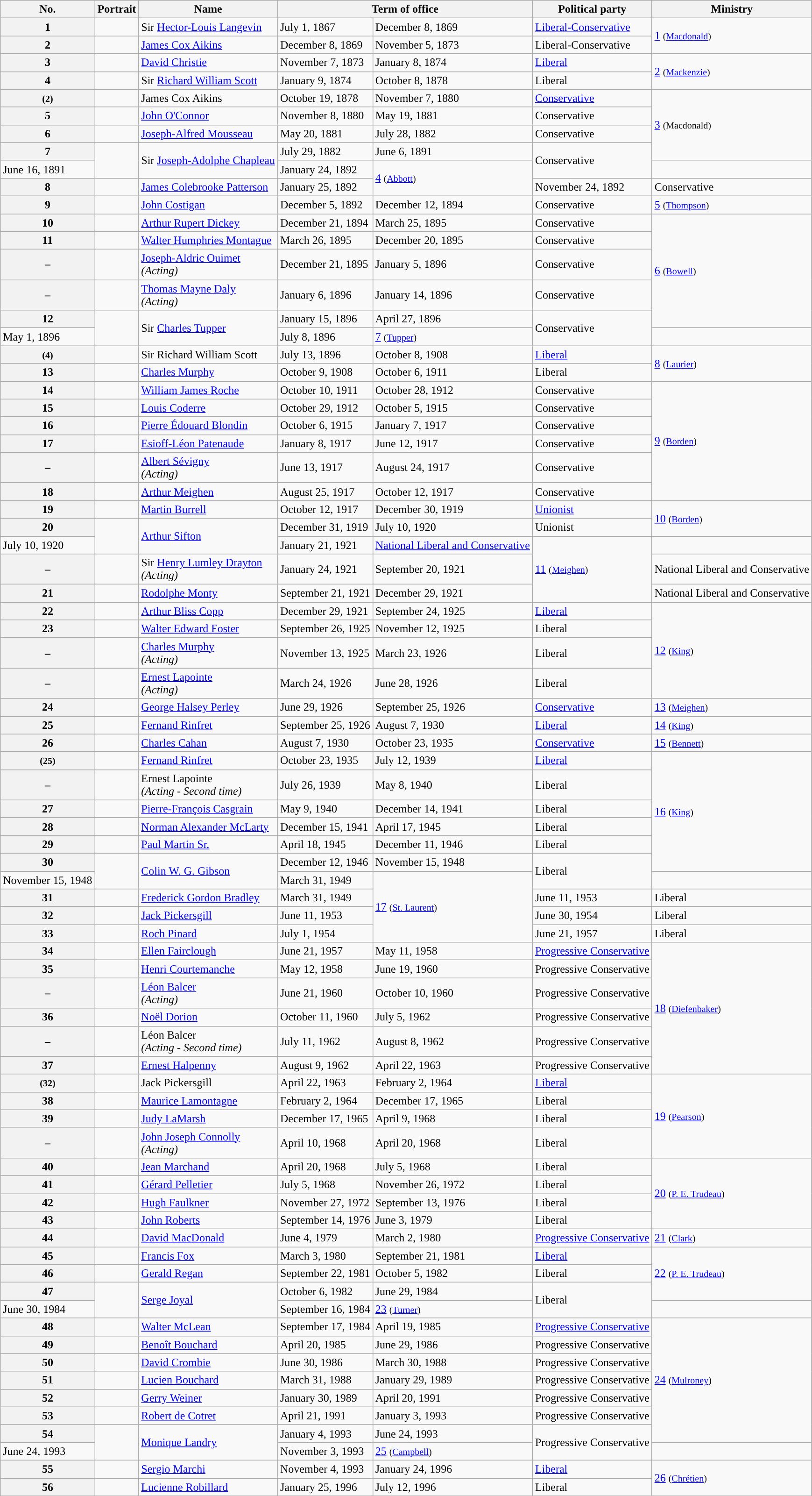<table class="wikitable">
<tr>
<th>No.</th>
<th>Portrait</th>
<th>Name</th>
<th colspan="2">Term of office</th>
<th>Political party</th>
<th>Ministry</th>
</tr>
<tr>
<th style="background:">1</th>
<td></td>
<td>Sir <a href='#'>Hector-Louis Langevin</a></td>
<td>July 1, 1867</td>
<td>December 8, 1869</td>
<td><a href='#'>Liberal-Conservative</a></td>
<td rowspan="2"><a href='#'>1</a> <small>(<a href='#'>Macdonald</a>)</small></td>
</tr>
<tr>
<th style="background:">2</th>
<td></td>
<td><a href='#'>James Cox Aikins</a></td>
<td>December 8, 1869</td>
<td>November 5, 1873</td>
<td>Liberal-Conservative</td>
</tr>
<tr>
<th style="background:">3</th>
<td></td>
<td><a href='#'>David Christie</a></td>
<td>November 7, 1873</td>
<td>January 8, 1874</td>
<td><a href='#'>Liberal</a></td>
<td rowspan="2"><a href='#'>2</a> <small>(<a href='#'>Mackenzie</a>)</small></td>
</tr>
<tr>
<th style="background:">4</th>
<td></td>
<td>Sir <a href='#'>Richard William Scott</a></td>
<td>January 9, 1874</td>
<td>October 8, 1878</td>
<td>Liberal</td>
</tr>
<tr>
<th style="background:"><small>(2)</small></th>
<td></td>
<td>James Cox Aikins</td>
<td>October 19, 1878</td>
<td>November 7, 1880</td>
<td><a href='#'>Conservative</a></td>
<td rowspan="4"><a href='#'>3</a> <small>(Macdonald)</small></td>
</tr>
<tr>
<th style="background:">5</th>
<td></td>
<td><a href='#'>John O'Connor</a></td>
<td>November 8, 1880</td>
<td>May 19, 1881</td>
<td>Conservative</td>
</tr>
<tr>
<th style="background:">6</th>
<td></td>
<td><a href='#'>Joseph-Alfred Mousseau</a></td>
<td>May 20, 1881</td>
<td>July 28, 1882</td>
<td>Conservative</td>
</tr>
<tr>
<th style="background:">7</th>
<td rowspan="2"></td>
<td rowspan="2">Sir <a href='#'>Joseph-Adolphe Chapleau</a></td>
<td>July 29, 1882</td>
<td>June 6, 1891</td>
<td rowspan="2">Conservative</td>
</tr>
<tr>
<td>June 16, 1891</td>
<td>January 24, 1892</td>
<td rowspan="2"><a href='#'>4</a> <small>(<a href='#'>Abbott</a>)</small></td>
</tr>
<tr>
<th style="background:">8</th>
<td></td>
<td><a href='#'>James Colebrooke Patterson</a></td>
<td>January 25, 1892</td>
<td>November 24, 1892</td>
<td>Conservative</td>
</tr>
<tr>
<th style="background:">9</th>
<td></td>
<td><a href='#'>John Costigan</a></td>
<td>December 5, 1892</td>
<td>December 12, 1894</td>
<td>Conservative</td>
<td><a href='#'>5</a> <small>(<a href='#'>Thompson</a>)</small></td>
</tr>
<tr>
<th style="background:">10</th>
<td></td>
<td><a href='#'>Arthur Rupert Dickey</a></td>
<td>December 21, 1894</td>
<td>March 25, 1895</td>
<td>Conservative</td>
<td rowspan="5"><a href='#'>6</a> <small>(<a href='#'>Bowell</a>)</small></td>
</tr>
<tr>
<th style="background:">11</th>
<td></td>
<td><a href='#'>Walter Humphries Montague</a></td>
<td>March 26, 1895</td>
<td>December 20, 1895</td>
<td>Conservative</td>
</tr>
<tr>
<th style="background:">–</th>
<td></td>
<td><a href='#'>Joseph-Aldric Ouimet</a><br><em>(Acting)</em></td>
<td>December 21, 1895</td>
<td>January 5, 1896</td>
<td>Conservative</td>
</tr>
<tr>
<th style="background:">–</th>
<td></td>
<td><a href='#'>Thomas Mayne Daly</a><br><em>(Acting)</em></td>
<td>January 6, 1896</td>
<td>January 14, 1896</td>
<td>Conservative</td>
</tr>
<tr>
<th style="background:">12</th>
<td rowspan="2"></td>
<td rowspan="2">Sir <a href='#'>Charles Tupper</a></td>
<td>January 15, 1896</td>
<td>April 27, 1896</td>
<td rowspan="2">Conservative</td>
</tr>
<tr>
<td>May 1, 1896</td>
<td>July 8, 1896</td>
<td><a href='#'>7</a> <small>(<a href='#'>Tupper</a>)</small></td>
</tr>
<tr>
<th style="background:"><small>(4)</small></th>
<td></td>
<td>Sir Richard William Scott</td>
<td>July 13, 1896</td>
<td>October 8, 1908</td>
<td><a href='#'>Liberal</a></td>
<td rowspan="2"><a href='#'>8</a> <small>(<a href='#'>Laurier</a>)</small></td>
</tr>
<tr>
<th style="background:">13</th>
<td></td>
<td><a href='#'>Charles Murphy</a></td>
<td>October 9, 1908</td>
<td>October 6, 1911</td>
<td>Liberal</td>
</tr>
<tr>
<th style="background:">14</th>
<td></td>
<td><a href='#'>William James Roche</a></td>
<td>October 10, 1911</td>
<td>October 28, 1912</td>
<td>Conservative</td>
<td rowspan="6"><a href='#'>9</a> <small>(<a href='#'>Borden</a>)</small></td>
</tr>
<tr>
<th style="background:">15</th>
<td></td>
<td><a href='#'>Louis Coderre</a></td>
<td>October 29, 1912</td>
<td>October 5, 1915</td>
<td>Conservative</td>
</tr>
<tr>
<th style="background:">16</th>
<td></td>
<td><a href='#'>Pierre Édouard Blondin</a></td>
<td>October 6, 1915</td>
<td>January 7, 1917</td>
<td>Conservative</td>
</tr>
<tr>
<th style="background:">17</th>
<td></td>
<td><a href='#'>Esioff-Léon Patenaude</a></td>
<td>January 8, 1917</td>
<td>June 12, 1917</td>
<td>Conservative</td>
</tr>
<tr>
<th style="background:">–</th>
<td></td>
<td><a href='#'>Albert Sévigny</a><br><em>(Acting)</em></td>
<td>June 13, 1917</td>
<td>August 24, 1917</td>
<td>Conservative</td>
</tr>
<tr>
<th style="background:">18</th>
<td></td>
<td><a href='#'>Arthur Meighen</a></td>
<td>August 25, 1917</td>
<td>October 12, 1917</td>
<td>Conservative</td>
</tr>
<tr>
<th style="background:">19</th>
<td></td>
<td><a href='#'>Martin Burrell</a></td>
<td>October 12, 1917</td>
<td>December 30, 1919</td>
<td><a href='#'>Unionist</a></td>
<td rowspan="2"><a href='#'>10</a> <small>(<a href='#'>Borden</a>)</small></td>
</tr>
<tr>
<th style="background:">20</th>
<td rowspan="2"></td>
<td rowspan="2"><a href='#'>Arthur Sifton</a></td>
<td>December 31, 1919</td>
<td>July 10, 1920</td>
<td>Unionist</td>
</tr>
<tr>
<td>July 10, 1920</td>
<td>January 21, 1921</td>
<td><a href='#'>National Liberal and Conservative</a></td>
<td rowspan="3"><a href='#'>11</a> <small>(<a href='#'>Meighen</a>)</small></td>
</tr>
<tr>
<th style="background:">–</th>
<td></td>
<td>Sir <a href='#'>Henry Lumley Drayton</a><br><em>(Acting)</em></td>
<td>January 24, 1921</td>
<td>September 20, 1921</td>
<td>National Liberal and Conservative</td>
</tr>
<tr>
<th style="background:">21</th>
<td></td>
<td><a href='#'>Rodolphe Monty</a></td>
<td>September 21, 1921</td>
<td>December 29, 1921</td>
<td>National Liberal and Conservative</td>
</tr>
<tr>
<th style="background:">22</th>
<td></td>
<td><a href='#'>Arthur Bliss Copp</a></td>
<td>December 29, 1921</td>
<td>September 24, 1925</td>
<td><a href='#'>Liberal</a></td>
<td rowspan="4"><a href='#'>12</a> <small>(<a href='#'>King</a>)</small></td>
</tr>
<tr>
<th style="background:">23</th>
<td></td>
<td><a href='#'>Walter Edward Foster</a></td>
<td>September 26, 1925</td>
<td>November 12, 1925</td>
<td>Liberal</td>
</tr>
<tr>
<th style="background:">–</th>
<td></td>
<td><a href='#'>Charles Murphy</a><br><em>(Acting)</em></td>
<td>November 13, 1925</td>
<td>March 23, 1926</td>
<td>Liberal</td>
</tr>
<tr>
<th style="background:">–</th>
<td></td>
<td><a href='#'>Ernest Lapointe</a><br><em>(Acting)</em></td>
<td>March 24, 1926</td>
<td>June 28, 1926</td>
<td>Liberal</td>
</tr>
<tr>
<th style="background:">24</th>
<td></td>
<td><a href='#'>George Halsey Perley</a></td>
<td>June 29, 1926</td>
<td>September 25, 1926</td>
<td><a href='#'>Conservative</a></td>
<td><a href='#'>13</a> <small>(<a href='#'>Meighen</a>)</small></td>
</tr>
<tr>
<th style="background:">25</th>
<td></td>
<td><a href='#'>Fernand Rinfret</a></td>
<td>September 25, 1926</td>
<td>August 7, 1930</td>
<td><a href='#'>Liberal</a></td>
<td><a href='#'>14</a> <small>(<a href='#'>King</a>)</small></td>
</tr>
<tr>
<th style="background:">26</th>
<td></td>
<td><a href='#'>Charles Cahan</a></td>
<td>August 7, 1930</td>
<td>October 23, 1935</td>
<td><a href='#'>Conservative</a></td>
<td><a href='#'>15</a> <small>(<a href='#'>Bennett</a>)</small></td>
</tr>
<tr>
<th style="background:"><small>(25)</small></th>
<td></td>
<td><a href='#'>Fernand Rinfret</a></td>
<td>October 23, 1935</td>
<td>July 12, 1939</td>
<td><a href='#'>Liberal</a></td>
<td rowspan="6"><a href='#'>16</a> <small>(<a href='#'>King</a>)</small></td>
</tr>
<tr>
<th style="background:">–</th>
<td></td>
<td>Ernest Lapointe<br><em>(Acting - Second time)</em></td>
<td>July 26, 1939</td>
<td>May 8, 1940</td>
<td>Liberal</td>
</tr>
<tr>
<th style="background:">27</th>
<td></td>
<td><a href='#'>Pierre-François Casgrain</a></td>
<td>May 9, 1940</td>
<td>December 14, 1941</td>
<td>Liberal</td>
</tr>
<tr>
<th style="background:">28</th>
<td></td>
<td><a href='#'>Norman Alexander McLarty</a></td>
<td>December 15, 1941</td>
<td>April 17, 1945</td>
<td>Liberal</td>
</tr>
<tr>
<th style="background:">29</th>
<td></td>
<td><a href='#'>Paul Martin Sr.</a></td>
<td>April 18, 1945</td>
<td>December 11, 1946</td>
<td>Liberal</td>
</tr>
<tr>
<th style="background:">30</th>
<td rowspan="2"></td>
<td rowspan="2"><a href='#'>Colin W. G. Gibson</a></td>
<td>December 12, 1946</td>
<td>November 15, 1948</td>
<td rowspan="2">Liberal</td>
</tr>
<tr>
<td>November 15, 1948</td>
<td>March 31, 1949</td>
<td rowspan="4"><a href='#'>17</a> <small>(<a href='#'>St. Laurent</a>)</small></td>
</tr>
<tr>
<th style="background:">31</th>
<td></td>
<td><a href='#'>Frederick Gordon Bradley</a></td>
<td>March 31, 1949</td>
<td>June 11, 1953</td>
<td>Liberal</td>
</tr>
<tr>
<th style="background:">32</th>
<td></td>
<td><a href='#'>Jack Pickersgill</a></td>
<td>June 11, 1953</td>
<td>June 30, 1954</td>
<td>Liberal</td>
</tr>
<tr>
<th style="background:">33</th>
<td></td>
<td><a href='#'>Roch Pinard</a></td>
<td>July 1, 1954</td>
<td>June 21, 1957</td>
<td>Liberal</td>
</tr>
<tr>
<th style="background:">34</th>
<td></td>
<td><a href='#'>Ellen Fairclough</a></td>
<td>June 21, 1957</td>
<td>May 11, 1958</td>
<td><a href='#'>Progressive Conservative</a></td>
<td rowspan="6"><a href='#'>18</a> <small>(<a href='#'>Diefenbaker</a>)</small></td>
</tr>
<tr>
<th style="background:">35</th>
<td></td>
<td><a href='#'>Henri Courtemanche</a></td>
<td>May 12, 1958</td>
<td>June 19, 1960</td>
<td>Progressive Conservative</td>
</tr>
<tr>
<th style="background:">–</th>
<td></td>
<td><a href='#'>Léon Balcer</a><br><em>(Acting)</em></td>
<td>June 21, 1960</td>
<td>October 10, 1960</td>
<td>Progressive Conservative</td>
</tr>
<tr>
<th style="background:">36</th>
<td></td>
<td><a href='#'>Noël Dorion</a></td>
<td>October 11, 1960</td>
<td>July 5, 1962</td>
<td>Progressive Conservative</td>
</tr>
<tr>
<th style="background:">–</th>
<td></td>
<td>Léon Balcer<br><em>(Acting - Second time)</em></td>
<td>July 11, 1962</td>
<td>August 8, 1962</td>
<td>Progressive Conservative</td>
</tr>
<tr>
<th style="background:">37</th>
<td></td>
<td><a href='#'>Ernest Halpenny</a></td>
<td>August 9, 1962</td>
<td>April 22, 1963</td>
<td>Progressive Conservative</td>
</tr>
<tr>
<th style="background:"><small>(32)</small></th>
<td></td>
<td>Jack Pickersgill</td>
<td>April 22, 1963</td>
<td>February 2, 1964</td>
<td><a href='#'>Liberal</a></td>
<td rowspan="4"><a href='#'>19</a> <small>(<a href='#'>Pearson</a>)</small></td>
</tr>
<tr>
<th style="background:">38</th>
<td></td>
<td><a href='#'>Maurice Lamontagne</a></td>
<td>February 2, 1964</td>
<td>December 17, 1965</td>
<td>Liberal</td>
</tr>
<tr>
<th style="background:">39</th>
<td></td>
<td><a href='#'>Judy LaMarsh</a></td>
<td>December 17, 1965</td>
<td>April 9, 1968</td>
<td>Liberal</td>
</tr>
<tr>
<th style="background:">–</th>
<td></td>
<td><a href='#'>John Joseph Connolly</a><br><em>(Acting)</em></td>
<td>April 10, 1968</td>
<td>April 20, 1968</td>
<td>Liberal</td>
</tr>
<tr>
<th style="background:">40</th>
<td></td>
<td><a href='#'>Jean Marchand</a></td>
<td>April 20, 1968</td>
<td>July 5, 1968</td>
<td>Liberal</td>
<td rowspan="4"><a href='#'>20</a> <small>(<a href='#'>P. E. Trudeau</a>)</small></td>
</tr>
<tr>
<th style="background:">41</th>
<td></td>
<td><a href='#'>Gérard Pelletier</a></td>
<td>July 5, 1968</td>
<td>November 26, 1972</td>
<td>Liberal</td>
</tr>
<tr>
<th style="background:">42</th>
<td></td>
<td><a href='#'>Hugh Faulkner</a></td>
<td>November 27, 1972</td>
<td>September 13, 1976</td>
<td>Liberal</td>
</tr>
<tr>
<th style="background:">43</th>
<td></td>
<td><a href='#'>John Roberts</a></td>
<td>September 14, 1976</td>
<td>June 3, 1979</td>
<td>Liberal</td>
</tr>
<tr>
<th style="background:">44</th>
<td></td>
<td><a href='#'>David MacDonald</a></td>
<td>June 4, 1979</td>
<td>March 2, 1980</td>
<td><a href='#'>Progressive Conservative</a></td>
<td><a href='#'>21</a> <small>(<a href='#'>Clark</a>)</small></td>
</tr>
<tr>
<th style="background:">45</th>
<td></td>
<td><a href='#'>Francis Fox</a></td>
<td>March 3, 1980</td>
<td>September 21, 1981</td>
<td><a href='#'>Liberal</a></td>
<td rowspan="3"><a href='#'>22</a> <small>(<a href='#'>P. E. Trudeau</a>)</small></td>
</tr>
<tr>
<th style="background:">46</th>
<td></td>
<td><a href='#'>Gerald Regan</a></td>
<td>September 22, 1981</td>
<td>October 5, 1982</td>
<td>Liberal</td>
</tr>
<tr>
<th style="background:">47</th>
<td rowspan="2"></td>
<td rowspan="2"><a href='#'>Serge Joyal</a></td>
<td>October 6, 1982</td>
<td>June 29, 1984</td>
<td rowspan="2">Liberal</td>
</tr>
<tr>
<td>June 30, 1984</td>
<td>September 16, 1984</td>
<td><a href='#'>23</a> <small>(<a href='#'>Turner</a>)</small></td>
</tr>
<tr>
<th style="background:">48</th>
<td></td>
<td><a href='#'>Walter McLean</a></td>
<td>September 17, 1984</td>
<td>April 19, 1985</td>
<td><a href='#'>Progressive Conservative</a></td>
<td rowspan="7"><a href='#'>24</a> <small>(<a href='#'>Mulroney</a>)</small></td>
</tr>
<tr>
<th style="background:">49</th>
<td></td>
<td><a href='#'>Benoît Bouchard</a></td>
<td>April 20, 1985</td>
<td>June 29, 1986</td>
<td>Progressive Conservative</td>
</tr>
<tr>
<th style="background:">50</th>
<td></td>
<td><a href='#'>David Crombie</a></td>
<td>June 30, 1986</td>
<td>March 30, 1988</td>
<td>Progressive Conservative</td>
</tr>
<tr>
<th style="background:">51</th>
<td></td>
<td><a href='#'>Lucien Bouchard</a></td>
<td>March 31, 1988</td>
<td>January 29, 1989</td>
<td>Progressive Conservative</td>
</tr>
<tr>
<th style="background:">52</th>
<td></td>
<td><a href='#'>Gerry Weiner</a></td>
<td>January 30, 1989</td>
<td>April 20, 1991</td>
<td>Progressive Conservative</td>
</tr>
<tr>
<th style="background:">53</th>
<td></td>
<td><a href='#'>Robert de Cotret</a></td>
<td>April 21, 1991</td>
<td>January 3, 1993</td>
<td>Progressive Conservative</td>
</tr>
<tr>
<th style="background:">54</th>
<td rowspan="2"></td>
<td rowspan="2"><a href='#'>Monique Landry</a></td>
<td>January 4, 1993</td>
<td>June 24, 1993</td>
<td rowspan="2">Progressive Conservative</td>
</tr>
<tr>
<td>June 24, 1993</td>
<td>November 3, 1993</td>
<td><a href='#'>25</a> <small>(<a href='#'>Campbell</a>)</small></td>
</tr>
<tr>
<th style="background:">55</th>
<td></td>
<td><a href='#'>Sergio Marchi</a></td>
<td>November 4, 1993</td>
<td>January 24, 1996</td>
<td><a href='#'>Liberal</a></td>
<td rowspan="2"><a href='#'>26</a> <small>(<a href='#'>Chrétien</a>)</small></td>
</tr>
<tr>
<th style="background:">56</th>
<td></td>
<td><a href='#'>Lucienne Robillard</a></td>
<td>January 25, 1996</td>
<td>July 12, 1996</td>
<td>Liberal</td>
</tr>
</table>
